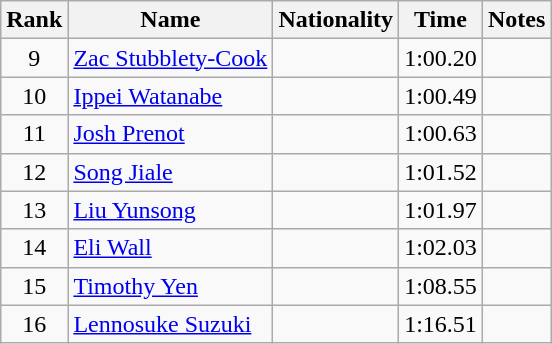<table class="wikitable sortable" style="text-align:center">
<tr>
<th>Rank</th>
<th>Name</th>
<th>Nationality</th>
<th>Time</th>
<th>Notes</th>
</tr>
<tr>
<td>9</td>
<td align=left><a href='#'>Zac Stubblety-Cook</a></td>
<td align=left></td>
<td>1:00.20</td>
<td></td>
</tr>
<tr>
<td>10</td>
<td align=left><a href='#'>Ippei Watanabe</a></td>
<td align=left></td>
<td>1:00.49</td>
<td></td>
</tr>
<tr>
<td>11</td>
<td align=left><a href='#'>Josh Prenot</a></td>
<td align=left></td>
<td>1:00.63</td>
<td></td>
</tr>
<tr>
<td>12</td>
<td align=left><a href='#'>Song Jiale</a></td>
<td align=left></td>
<td>1:01.52</td>
<td></td>
</tr>
<tr>
<td>13</td>
<td align=left><a href='#'>Liu Yunsong</a></td>
<td align=left></td>
<td>1:01.97</td>
<td></td>
</tr>
<tr>
<td>14</td>
<td align=left><a href='#'>Eli Wall</a></td>
<td align=left></td>
<td>1:02.03</td>
<td></td>
</tr>
<tr>
<td>15</td>
<td align=left><a href='#'>Timothy Yen</a></td>
<td align=left></td>
<td>1:08.55</td>
<td></td>
</tr>
<tr>
<td>16</td>
<td align=left><a href='#'>Lennosuke Suzuki</a></td>
<td align=left></td>
<td>1:16.51</td>
<td></td>
</tr>
</table>
